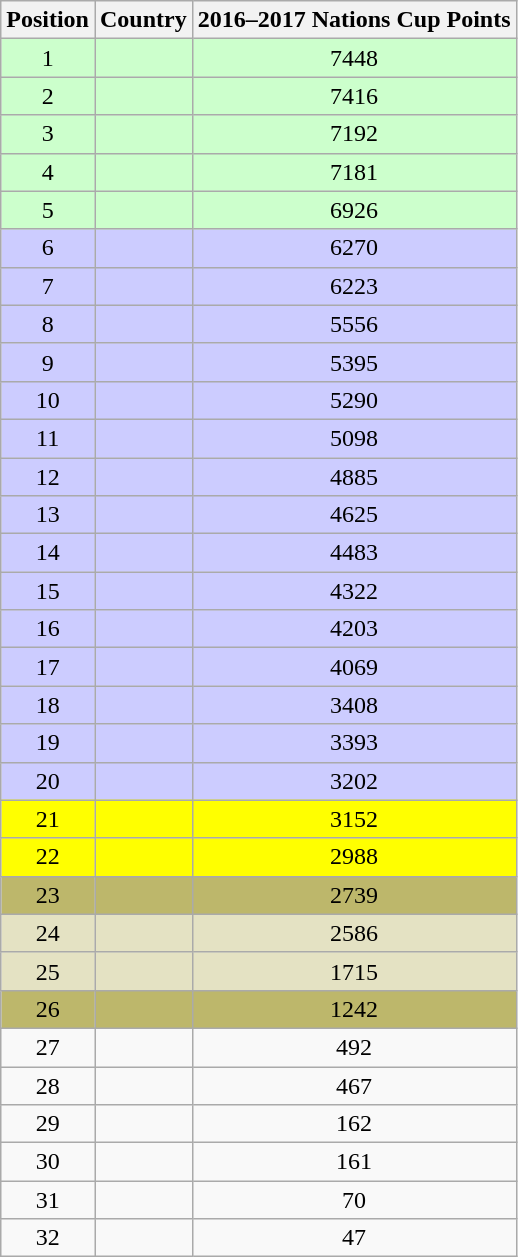<table class="wikitable sortable" style="text-align:center;">
<tr>
<th>Position</th>
<th>Country</th>
<th>2016–2017 Nations Cup Points</th>
</tr>
<tr style="background: #ccffcc;">
<td>1</td>
<td align=left></td>
<td>7448</td>
</tr>
<tr style="background: #ccffcc;">
<td>2</td>
<td align=left></td>
<td>7416</td>
</tr>
<tr style="background: #ccffcc;">
<td>3</td>
<td align=left></td>
<td>7192</td>
</tr>
<tr style="background: #ccffcc;">
<td>4</td>
<td align=left></td>
<td>7181</td>
</tr>
<tr style="background: #ccffcc;">
<td>5</td>
<td align=left></td>
<td>6926</td>
</tr>
<tr style="background: #ccccff;">
<td>6</td>
<td align=left></td>
<td>6270</td>
</tr>
<tr style="background: #ccccff;">
<td>7</td>
<td align=left></td>
<td>6223</td>
</tr>
<tr style="background: #ccccff;">
<td>8</td>
<td align=left></td>
<td>5556</td>
</tr>
<tr style="background: #ccccff;">
<td>9</td>
<td align=left></td>
<td>5395</td>
</tr>
<tr style="background: #ccccff;">
<td>10</td>
<td align=left></td>
<td>5290</td>
</tr>
<tr style="background: #ccccff;">
<td>11</td>
<td align=left></td>
<td>5098</td>
</tr>
<tr style="background: #ccccff;">
<td>12</td>
<td align=left></td>
<td>4885</td>
</tr>
<tr style="background: #ccccff;">
<td>13</td>
<td align=left></td>
<td>4625</td>
</tr>
<tr style="background: #ccccff;">
<td>14</td>
<td align=left></td>
<td>4483</td>
</tr>
<tr style="background: #ccccff;">
<td>15</td>
<td align=left></td>
<td>4322</td>
</tr>
<tr style="background: #ccccff;">
<td>16</td>
<td align=left></td>
<td>4203</td>
</tr>
<tr style="background: #ccccff;">
<td>17</td>
<td align=left></td>
<td>4069</td>
</tr>
<tr style="background: #ccccff;">
<td>18</td>
<td align=left></td>
<td>3408</td>
</tr>
<tr style="background: #ccccff;">
<td>19</td>
<td align=left></td>
<td>3393</td>
</tr>
<tr style="background: #ccccff;">
<td>20</td>
<td align=left></td>
<td>3202</td>
</tr>
<tr style="background: #ffff00;">
<td>21</td>
<td align=left></td>
<td>3152</td>
</tr>
<tr style="background: #ffff00;">
<td>22</td>
<td align=left></td>
<td>2988</td>
</tr>
<tr style="background: #BDB76B;">
<td>23</td>
<td align=left></td>
<td>2739</td>
</tr>
<tr style="background: #e4e2c3;">
<td>24</td>
<td align=left></td>
<td>2586</td>
</tr>
<tr style="background: #e4e2c3;">
<td>25</td>
<td align=left></td>
<td>1715</td>
</tr>
<tr style="background: #BDB76B;">
<td>26</td>
<td align=left></td>
<td>1242</td>
</tr>
<tr>
<td>27</td>
<td align=left></td>
<td>492</td>
</tr>
<tr>
<td>28</td>
<td align=left></td>
<td>467</td>
</tr>
<tr>
<td>29</td>
<td align=left></td>
<td>162</td>
</tr>
<tr>
<td>30</td>
<td align=left></td>
<td>161</td>
</tr>
<tr>
<td>31</td>
<td align=left></td>
<td>70</td>
</tr>
<tr>
<td>32</td>
<td align=left></td>
<td>47</td>
</tr>
</table>
